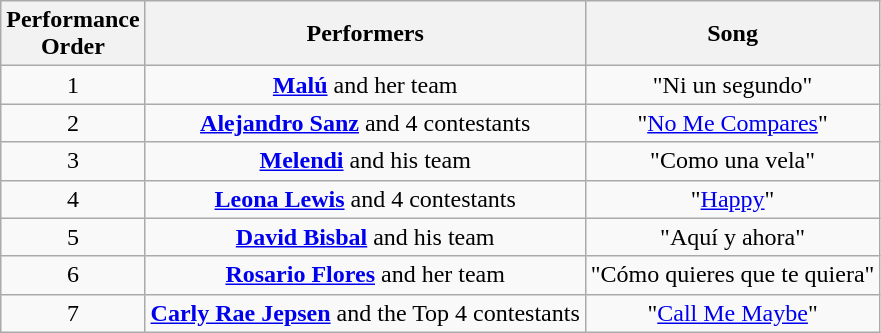<table class="wikitable" style="text-align: center; width: auto;">
<tr>
<th>Performance <br>Order</th>
<th>Performers</th>
<th>Song</th>
</tr>
<tr>
<td>1</td>
<td><strong><a href='#'>Malú</a></strong> and her team <br></td>
<td>"Ni un segundo"</td>
</tr>
<tr>
<td>2</td>
<td><strong><a href='#'>Alejandro Sanz</a></strong> and 4 contestants <br></td>
<td>"<a href='#'>No Me Compares</a>"</td>
</tr>
<tr>
<td>3</td>
<td><strong><a href='#'>Melendi</a></strong> and his team <br></td>
<td>"Como una vela"</td>
</tr>
<tr>
<td>4</td>
<td><strong><a href='#'>Leona Lewis</a></strong> and 4 contestants <br></td>
<td>"<a href='#'>Happy</a>"</td>
</tr>
<tr>
<td>5</td>
<td><strong><a href='#'>David Bisbal</a></strong> and his team <br></td>
<td>"Aquí y ahora"</td>
</tr>
<tr>
<td>6</td>
<td><strong><a href='#'>Rosario Flores</a></strong> and her team <br></td>
<td>"Cómo quieres que te quiera"</td>
</tr>
<tr>
<td>7</td>
<td><strong><a href='#'>Carly Rae Jepsen</a></strong> and the Top 4 contestants<br></td>
<td>"<a href='#'>Call Me Maybe</a>"</td>
</tr>
</table>
